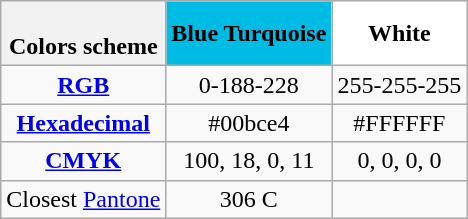<table class="wikitable" style="text-align:center;">
<tr>
<th><br>Colors scheme</th>
<th style="background-color:#00bce4"><span>Blue Turquoise</span></th>
<th style="background-color:#FFFFFF">White</th>
</tr>
<tr>
<td><strong><a href='#'>RGB</a></strong></td>
<td>0-188-228</td>
<td>255-255-255</td>
</tr>
<tr>
<td><strong><a href='#'>Hexadecimal</a></strong></td>
<td>#00bce4</td>
<td>#FFFFFF</td>
</tr>
<tr>
<td><strong><a href='#'>CMYK</a></strong></td>
<td>100, 18, 0, 11</td>
<td>0, 0, 0, 0</td>
</tr>
<tr>
<td>Closest <a href='#'>Pantone</a></td>
<td>306 C</td>
<td></td>
</tr>
</table>
